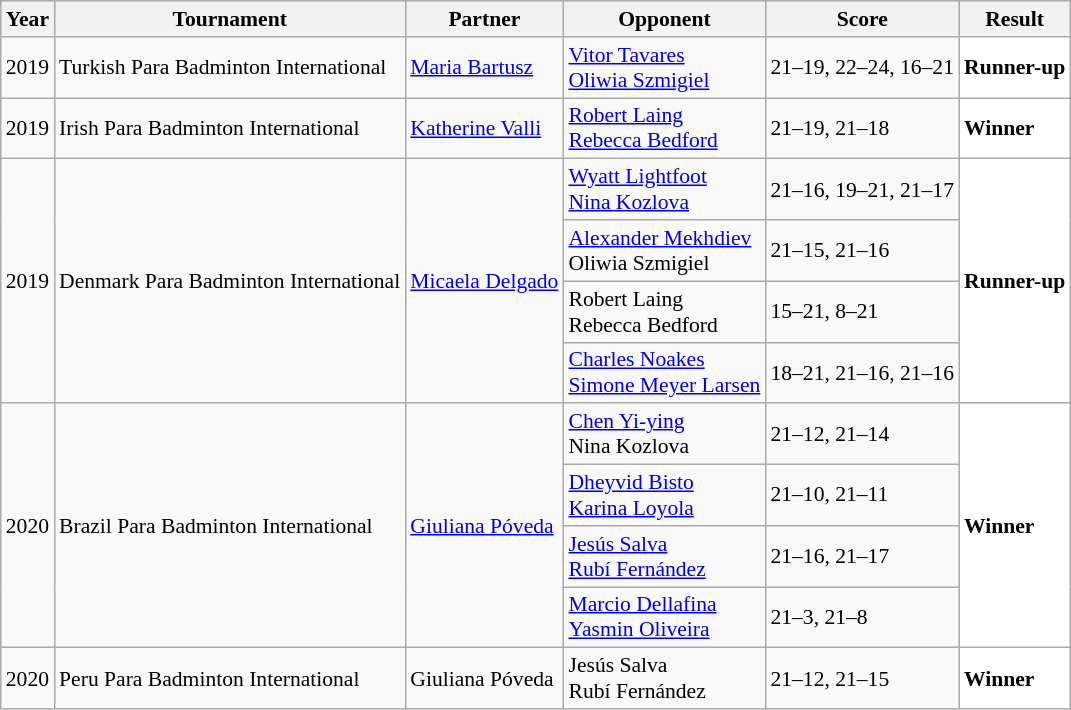<table class="sortable wikitable" style="font-size: 90%;">
<tr>
<th>Year</th>
<th>Tournament</th>
<th>Partner</th>
<th>Opponent</th>
<th>Score</th>
<th>Result</th>
</tr>
<tr>
<td align="center">2019</td>
<td align="left">Turkish Para Badminton International</td>
<td> <a href='#'>Maria Bartusz</a></td>
<td align="left"> <a href='#'>Vitor Tavares</a><br> <a href='#'>Oliwia Szmigiel</a></td>
<td align="left">21–19, 22–24, 16–21</td>
<td style="text-align:left; background:white"> <strong>Runner-up</strong></td>
</tr>
<tr>
<td align="center">2019</td>
<td align="left">Irish Para Badminton International</td>
<td> <a href='#'>Katherine Valli</a></td>
<td align="left"> <a href='#'>Robert Laing</a><br> <a href='#'>Rebecca Bedford</a></td>
<td align="left">21–19, 21–18</td>
<td style="text-align:left; background:white"> <strong>Winner</strong></td>
</tr>
<tr>
<td rowspan="4" align="center">2019</td>
<td rowspan="4" align="left">Denmark Para Badminton International</td>
<td rowspan="4"> <a href='#'>Micaela Delgado</a></td>
<td align="left"> <a href='#'>Wyatt Lightfoot</a><br> <a href='#'>Nina Kozlova</a></td>
<td align="left">21–16, 19–21, 21–17</td>
<td rowspan="4" style="text-align:left; background:white"> <strong>Runner-up</strong></td>
</tr>
<tr>
<td align="left"> <a href='#'>Alexander Mekhdiev</a><br> Oliwia Szmigiel</td>
<td align="left">21–15, 21–16</td>
</tr>
<tr>
<td align="left"> Robert Laing<br> Rebecca Bedford</td>
<td align="left">15–21, 8–21</td>
</tr>
<tr>
<td align="left"> <a href='#'>Charles Noakes</a><br> <a href='#'>Simone Meyer Larsen</a></td>
<td align="left">18–21, 21–16, 21–16</td>
</tr>
<tr>
<td rowspan="4" align="center">2020</td>
<td rowspan="4" align="left">Brazil Para Badminton International</td>
<td rowspan="4"> <a href='#'>Giuliana Póveda</a></td>
<td align="left"> <a href='#'>Chen Yi-ying</a><br> Nina Kozlova</td>
<td align="left">21–12, 21–14</td>
<td rowspan="4" style="text-align:left; background:white"> <strong>Winner</strong></td>
</tr>
<tr>
<td align="left"> <a href='#'>Dheyvid Bisto</a><br> <a href='#'>Karina Loyola</a></td>
<td align="left">21–10, 21–11</td>
</tr>
<tr>
<td align="left"> <a href='#'>Jesús Salva</a><br> <a href='#'>Rubí Fernández</a></td>
<td align="left">21–16, 21–17</td>
</tr>
<tr>
<td align="left"> <a href='#'>Marcio Dellafina</a><br> <a href='#'>Yasmin Oliveira</a></td>
<td align="left">21–3, 21–8</td>
</tr>
<tr>
<td align="center">2020</td>
<td align="left">Peru Para Badminton International</td>
<td> Giuliana Póveda</td>
<td align="left"> Jesús Salva<br> Rubí Fernández</td>
<td align="left">21–12, 21–15</td>
<td style="text-align:left; background:white"> <strong>Winner</strong></td>
</tr>
</table>
